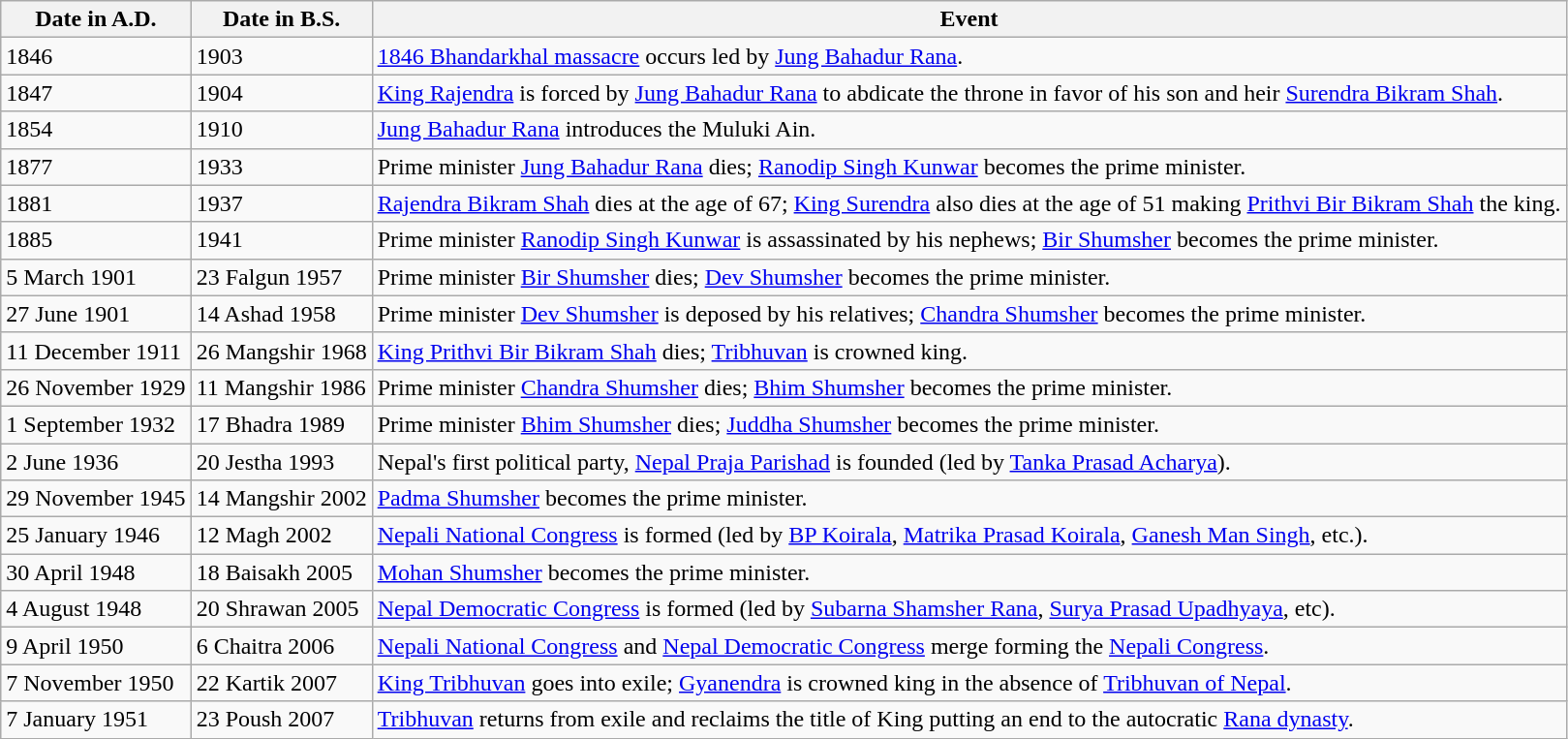<table class="wikitable">
<tr>
<th>Date in A.D.</th>
<th>Date in B.S.</th>
<th>Event</th>
</tr>
<tr>
<td>1846</td>
<td>1903</td>
<td><a href='#'>1846 Bhandarkhal massacre</a> occurs led by <a href='#'>Jung Bahadur Rana</a>.</td>
</tr>
<tr>
<td>1847</td>
<td>1904</td>
<td><a href='#'>King Rajendra</a> is forced by <a href='#'>Jung Bahadur Rana</a> to abdicate the throne in favor of his son and heir <a href='#'>Surendra Bikram Shah</a>.</td>
</tr>
<tr>
<td>1854</td>
<td>1910</td>
<td><a href='#'>Jung Bahadur Rana</a> introduces the Muluki Ain.</td>
</tr>
<tr>
<td>1877</td>
<td>1933</td>
<td>Prime minister <a href='#'>Jung Bahadur Rana</a> dies; <a href='#'>Ranodip Singh Kunwar</a> becomes the prime minister.</td>
</tr>
<tr>
<td>1881</td>
<td>1937</td>
<td><a href='#'>Rajendra Bikram Shah</a> dies at the age of 67; <a href='#'>King Surendra</a> also dies at the age of 51 making <a href='#'>Prithvi Bir Bikram Shah</a> the king.</td>
</tr>
<tr>
<td>1885</td>
<td>1941</td>
<td>Prime minister <a href='#'>Ranodip Singh Kunwar</a> is assassinated by his nephews; <a href='#'>Bir Shumsher</a> becomes the prime minister.</td>
</tr>
<tr>
<td>5 March 1901</td>
<td>23 Falgun 1957</td>
<td>Prime minister <a href='#'>Bir Shumsher</a> dies; <a href='#'>Dev Shumsher</a> becomes the prime minister.</td>
</tr>
<tr>
<td>27 June 1901</td>
<td>14 Ashad 1958</td>
<td>Prime minister <a href='#'>Dev Shumsher</a> is deposed by his relatives; <a href='#'>Chandra Shumsher</a> becomes the prime minister.</td>
</tr>
<tr>
<td>11 December 1911</td>
<td>26 Mangshir 1968</td>
<td><a href='#'>King Prithvi Bir Bikram Shah</a> dies; <a href='#'>Tribhuvan</a> is crowned king.</td>
</tr>
<tr>
<td>26 November 1929</td>
<td>11 Mangshir 1986</td>
<td>Prime minister <a href='#'>Chandra Shumsher</a> dies; <a href='#'>Bhim Shumsher</a> becomes the prime minister.</td>
</tr>
<tr>
<td>1 September 1932</td>
<td>17 Bhadra 1989</td>
<td>Prime minister <a href='#'>Bhim Shumsher</a> dies; <a href='#'>Juddha Shumsher</a> becomes the prime minister.</td>
</tr>
<tr>
<td>2 June 1936</td>
<td>20 Jestha 1993</td>
<td>Nepal's first political party, <a href='#'>Nepal Praja Parishad</a> is founded (led by <a href='#'>Tanka Prasad Acharya</a>).</td>
</tr>
<tr>
<td>29 November 1945</td>
<td>14 Mangshir 2002</td>
<td><a href='#'>Padma Shumsher</a> becomes the prime minister.</td>
</tr>
<tr>
<td>25 January 1946</td>
<td>12 Magh 2002</td>
<td><a href='#'>Nepali National Congress</a> is formed (led by <a href='#'>BP Koirala</a>, <a href='#'>Matrika Prasad Koirala</a>, <a href='#'>Ganesh Man Singh</a>, etc.).</td>
</tr>
<tr>
<td>30 April 1948</td>
<td>18 Baisakh 2005</td>
<td><a href='#'>Mohan Shumsher</a> becomes the prime minister.</td>
</tr>
<tr>
<td>4 August 1948</td>
<td>20 Shrawan 2005</td>
<td><a href='#'>Nepal Democratic Congress</a> is formed (led by <a href='#'>Subarna Shamsher Rana</a>, <a href='#'>Surya Prasad Upadhyaya</a>, etc).</td>
</tr>
<tr>
<td>9 April 1950</td>
<td>6 Chaitra 2006</td>
<td><a href='#'>Nepali National Congress</a> and <a href='#'>Nepal Democratic Congress</a> merge forming the <a href='#'>Nepali Congress</a>.</td>
</tr>
<tr>
<td>7 November 1950</td>
<td>22 Kartik 2007</td>
<td><a href='#'>King Tribhuvan</a> goes into exile; <a href='#'>Gyanendra</a> is crowned king in the absence of <a href='#'>Tribhuvan of Nepal</a>.</td>
</tr>
<tr>
<td>7 January 1951</td>
<td>23 Poush 2007</td>
<td><a href='#'>Tribhuvan</a> returns from exile and reclaims the title of King putting an end to the autocratic <a href='#'>Rana dynasty</a>.</td>
</tr>
</table>
